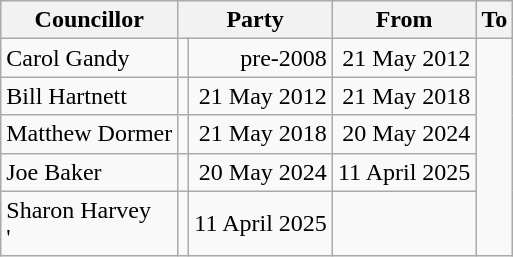<table class=wikitable>
<tr>
<th>Councillor</th>
<th colspan=2>Party</th>
<th>From</th>
<th>To</th>
</tr>
<tr>
<td>Carol Gandy</td>
<td></td>
<td align=right>pre-2008</td>
<td align=right>21 May 2012</td>
</tr>
<tr>
<td>Bill Hartnett</td>
<td></td>
<td align=right>21 May 2012</td>
<td align=right>21 May 2018</td>
</tr>
<tr>
<td>Matthew Dormer</td>
<td></td>
<td align=right>21 May 2018</td>
<td align=right>20 May 2024</td>
</tr>
<tr>
<td>Joe Baker</td>
<td></td>
<td align=right>20 May 2024</td>
<td align=right>11 April 2025</td>
</tr>
<tr>
<td>Sharon Harvey<br>'</td>
<td></td>
<td align=right>11 April 2025</td>
<td align=right></td>
</tr>
</table>
